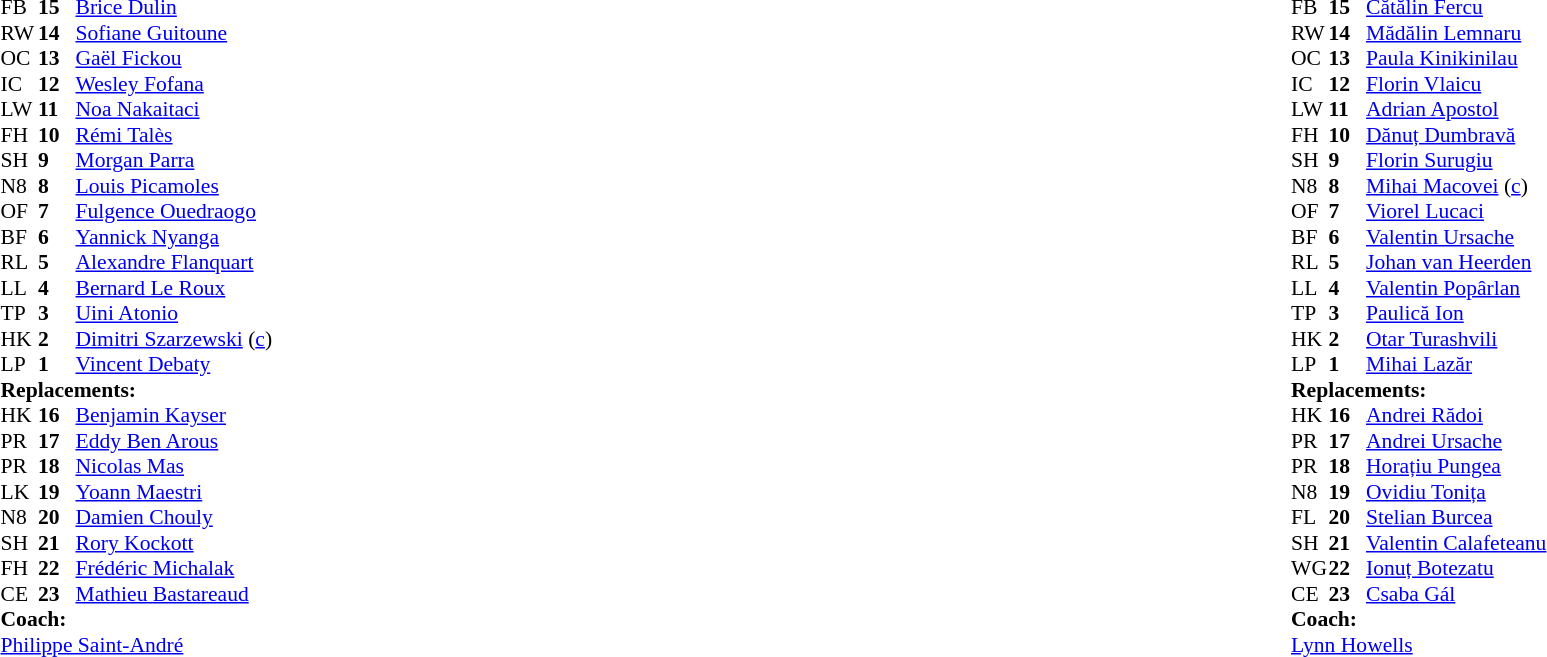<table style="width:100%">
<tr>
<td style="vertical-align:top; width:50%"><br><table style="font-size: 90%" cellspacing="0" cellpadding="0">
<tr>
<th width="25"></th>
<th width="25"></th>
</tr>
<tr>
<td>FB</td>
<td><strong>15</strong></td>
<td><a href='#'>Brice Dulin</a></td>
</tr>
<tr>
<td>RW</td>
<td><strong>14</strong></td>
<td><a href='#'>Sofiane Guitoune</a></td>
</tr>
<tr>
<td>OC</td>
<td><strong>13</strong></td>
<td><a href='#'>Gaël Fickou</a></td>
</tr>
<tr>
<td>IC</td>
<td><strong>12</strong></td>
<td><a href='#'>Wesley Fofana</a></td>
</tr>
<tr>
<td>LW</td>
<td><strong>11</strong></td>
<td><a href='#'>Noa Nakaitaci</a></td>
</tr>
<tr>
<td>FH</td>
<td><strong>10</strong></td>
<td><a href='#'>Rémi Talès</a></td>
</tr>
<tr>
<td>SH</td>
<td><strong>9</strong></td>
<td><a href='#'>Morgan Parra</a></td>
<td></td>
<td></td>
</tr>
<tr>
<td>N8</td>
<td><strong>8</strong></td>
<td><a href='#'>Louis Picamoles</a></td>
<td></td>
<td></td>
</tr>
<tr>
<td>OF</td>
<td><strong>7</strong></td>
<td><a href='#'>Fulgence Ouedraogo</a></td>
</tr>
<tr>
<td>BF</td>
<td><strong>6</strong></td>
<td><a href='#'>Yannick Nyanga</a></td>
</tr>
<tr>
<td>RL</td>
<td><strong>5</strong></td>
<td><a href='#'>Alexandre Flanquart</a></td>
</tr>
<tr>
<td>LL</td>
<td><strong>4</strong></td>
<td><a href='#'>Bernard Le Roux</a></td>
</tr>
<tr>
<td>TP</td>
<td><strong>3</strong></td>
<td><a href='#'>Uini Atonio</a></td>
<td></td>
<td></td>
</tr>
<tr>
<td>HK</td>
<td><strong>2</strong></td>
<td><a href='#'>Dimitri Szarzewski</a> (<a href='#'>c</a>)</td>
<td></td>
<td colspan=2></td>
<td></td>
</tr>
<tr>
<td>LP</td>
<td><strong>1</strong></td>
<td><a href='#'>Vincent Debaty</a></td>
<td></td>
<td></td>
</tr>
<tr>
<td colspan=3><strong>Replacements:</strong></td>
</tr>
<tr>
<td>HK</td>
<td><strong>16</strong></td>
<td><a href='#'>Benjamin Kayser</a></td>
<td></td>
<td></td>
<td></td>
<td></td>
</tr>
<tr>
<td>PR</td>
<td><strong>17</strong></td>
<td><a href='#'>Eddy Ben Arous</a></td>
<td></td>
<td></td>
</tr>
<tr>
<td>PR</td>
<td><strong>18</strong></td>
<td><a href='#'>Nicolas Mas</a></td>
<td></td>
<td></td>
</tr>
<tr>
<td>LK</td>
<td><strong>19</strong></td>
<td><a href='#'>Yoann Maestri</a></td>
</tr>
<tr>
<td>N8</td>
<td><strong>20</strong></td>
<td><a href='#'>Damien Chouly</a></td>
<td></td>
<td></td>
</tr>
<tr>
<td>SH</td>
<td><strong>21</strong></td>
<td><a href='#'>Rory Kockott</a></td>
<td></td>
<td></td>
</tr>
<tr>
<td>FH</td>
<td><strong>22</strong></td>
<td><a href='#'>Frédéric Michalak</a></td>
</tr>
<tr>
<td>CE</td>
<td><strong>23</strong></td>
<td><a href='#'>Mathieu Bastareaud</a></td>
</tr>
<tr>
<td colspan=3><strong>Coach:</strong></td>
</tr>
<tr>
<td colspan="4"> <a href='#'>Philippe Saint-André</a></td>
</tr>
</table>
</td>
<td style="vertical-align:top"></td>
<td style="vertical-align:top; width:50%"><br><table style="font-size: 90%" cellspacing="0" cellpadding="0" align="center">
<tr>
<th width="25"></th>
<th width="25"></th>
</tr>
<tr>
<td>FB</td>
<td><strong>15</strong></td>
<td><a href='#'>Cătălin Fercu</a></td>
</tr>
<tr>
<td>RW</td>
<td><strong>14</strong></td>
<td><a href='#'>Mădălin Lemnaru</a></td>
</tr>
<tr>
<td>OC</td>
<td><strong>13</strong></td>
<td><a href='#'>Paula Kinikinilau</a></td>
</tr>
<tr>
<td>IC</td>
<td><strong>12</strong></td>
<td><a href='#'>Florin Vlaicu</a></td>
</tr>
<tr>
<td>LW</td>
<td><strong>11</strong></td>
<td><a href='#'>Adrian Apostol</a></td>
<td></td>
<td></td>
</tr>
<tr>
<td>FH</td>
<td><strong>10</strong></td>
<td><a href='#'>Dănuț Dumbravă</a></td>
<td></td>
<td></td>
</tr>
<tr>
<td>SH</td>
<td><strong>9</strong></td>
<td><a href='#'>Florin Surugiu</a></td>
<td></td>
<td></td>
</tr>
<tr>
<td>N8</td>
<td><strong>8</strong></td>
<td><a href='#'>Mihai Macovei</a> (<a href='#'>c</a>)</td>
</tr>
<tr>
<td>OF</td>
<td><strong>7</strong></td>
<td><a href='#'>Viorel Lucaci</a></td>
<td></td>
<td></td>
</tr>
<tr>
<td>BF</td>
<td><strong>6</strong></td>
<td><a href='#'>Valentin Ursache</a></td>
<td></td>
<td></td>
<td></td>
</tr>
<tr>
<td>RL</td>
<td><strong>5</strong></td>
<td><a href='#'>Johan van Heerden</a></td>
</tr>
<tr>
<td>LL</td>
<td><strong>4</strong></td>
<td><a href='#'>Valentin Popârlan</a></td>
<td></td>
<td></td>
</tr>
<tr>
<td>TP</td>
<td><strong>3</strong></td>
<td><a href='#'>Paulică Ion</a></td>
<td></td>
<td></td>
<td></td>
<td></td>
</tr>
<tr>
<td>HK</td>
<td><strong>2</strong></td>
<td><a href='#'>Otar Turashvili</a></td>
<td></td>
<td></td>
</tr>
<tr>
<td>LP</td>
<td><strong>1</strong></td>
<td><a href='#'>Mihai Lazăr</a></td>
<td></td>
<td></td>
</tr>
<tr>
<td colspan=3><strong>Replacements:</strong></td>
</tr>
<tr>
<td>HK</td>
<td><strong>16</strong></td>
<td><a href='#'>Andrei Rădoi</a></td>
<td></td>
<td></td>
</tr>
<tr>
<td>PR</td>
<td><strong>17</strong></td>
<td><a href='#'>Andrei Ursache</a></td>
<td></td>
<td></td>
</tr>
<tr>
<td>PR</td>
<td><strong>18</strong></td>
<td><a href='#'>Horațiu Pungea</a></td>
<td></td>
<td></td>
<td></td>
<td></td>
</tr>
<tr>
<td>N8</td>
<td><strong>19</strong></td>
<td><a href='#'>Ovidiu Tonița</a></td>
<td></td>
<td></td>
</tr>
<tr>
<td>FL</td>
<td><strong>20</strong></td>
<td><a href='#'>Stelian Burcea</a></td>
<td></td>
<td></td>
</tr>
<tr>
<td>SH</td>
<td><strong>21</strong></td>
<td><a href='#'>Valentin Calafeteanu</a></td>
<td></td>
<td></td>
</tr>
<tr>
<td>WG</td>
<td><strong>22</strong></td>
<td><a href='#'>Ionuț Botezatu</a></td>
<td></td>
<td></td>
</tr>
<tr>
<td>CE</td>
<td><strong>23</strong></td>
<td><a href='#'>Csaba Gál</a></td>
<td></td>
<td></td>
</tr>
<tr>
<td colspan=3><strong>Coach:</strong></td>
</tr>
<tr>
<td colspan="4"> <a href='#'>Lynn Howells</a></td>
</tr>
</table>
</td>
</tr>
</table>
